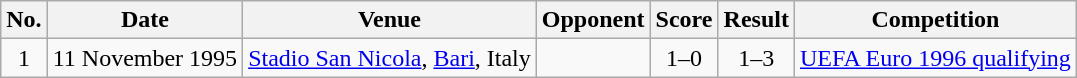<table class="wikitable sortable">
<tr>
<th scope="col">No.</th>
<th scope="col">Date</th>
<th scope="col">Venue</th>
<th scope="col">Opponent</th>
<th scope="col">Score</th>
<th scope="col">Result</th>
<th scope="col">Competition</th>
</tr>
<tr>
<td align="center">1</td>
<td>11 November 1995</td>
<td><a href='#'>Stadio San Nicola</a>, <a href='#'>Bari</a>, Italy</td>
<td></td>
<td align="center">1–0</td>
<td align="center">1–3</td>
<td><a href='#'>UEFA Euro 1996 qualifying</a></td>
</tr>
</table>
